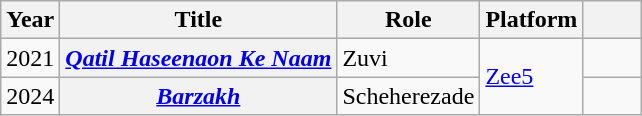<table class="wikitable sortable plainrowheaders">
<tr style="text-align:center;">
<th scope="col">Year</th>
<th scope="col">Title</th>
<th scope="col">Role</th>
<th scope="col">Platform</th>
<th scope="col" style="width: 2em;" class="unsortable"></th>
</tr>
<tr>
<td>2021</td>
<th scope="row"><em><a href='#'>Qatil Haseenaon Ke Naam</a></em></th>
<td>Zuvi</td>
<td rowspan="2"><a href='#'>Zee5</a></td>
<td style="text-align:center;"></td>
</tr>
<tr>
<td>2024</td>
<th scope="row"><em><a href='#'>Barzakh</a></em></th>
<td>Scheherezade</td>
<td style="text-align:center;"></td>
</tr>
</table>
